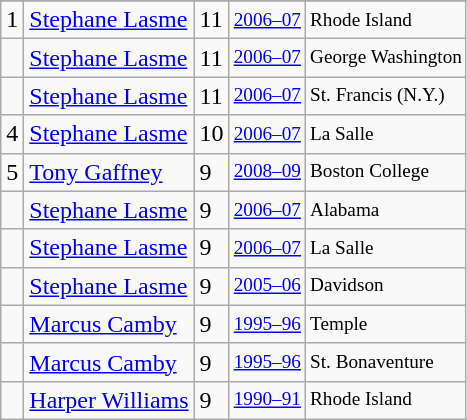<table class="wikitable">
<tr>
</tr>
<tr>
<td>1</td>
<td><a href='#'>Stephane Lasme</a></td>
<td>11</td>
<td style="font-size:80%;"><a href='#'>2006–07</a></td>
<td style="font-size:80%;">Rhode Island</td>
</tr>
<tr>
<td></td>
<td><a href='#'>Stephane Lasme</a></td>
<td>11</td>
<td style="font-size:80%;"><a href='#'>2006–07</a></td>
<td style="font-size:80%;">George Washington</td>
</tr>
<tr>
<td></td>
<td><a href='#'>Stephane Lasme</a></td>
<td>11</td>
<td style="font-size:80%;"><a href='#'>2006–07</a></td>
<td style="font-size:80%;">St. Francis (N.Y.)</td>
</tr>
<tr>
<td>4</td>
<td><a href='#'>Stephane Lasme</a></td>
<td>10</td>
<td style="font-size:80%;"><a href='#'>2006–07</a></td>
<td style="font-size:80%;">La Salle</td>
</tr>
<tr>
<td>5</td>
<td><a href='#'>Tony Gaffney</a></td>
<td>9</td>
<td style="font-size:80%;"><a href='#'>2008–09</a></td>
<td style="font-size:80%;">Boston College</td>
</tr>
<tr>
<td></td>
<td><a href='#'>Stephane Lasme</a></td>
<td>9</td>
<td style="font-size:80%;"><a href='#'>2006–07</a></td>
<td style="font-size:80%;">Alabama</td>
</tr>
<tr>
<td></td>
<td><a href='#'>Stephane Lasme</a></td>
<td>9</td>
<td style="font-size:80%;"><a href='#'>2006–07</a></td>
<td style="font-size:80%;">La Salle</td>
</tr>
<tr>
<td></td>
<td><a href='#'>Stephane Lasme</a></td>
<td>9</td>
<td style="font-size:80%;"><a href='#'>2005–06</a></td>
<td style="font-size:80%;">Davidson</td>
</tr>
<tr>
<td></td>
<td><a href='#'>Marcus Camby</a></td>
<td>9</td>
<td style="font-size:80%;"><a href='#'>1995–96</a></td>
<td style="font-size:80%;">Temple</td>
</tr>
<tr>
<td></td>
<td><a href='#'>Marcus Camby</a></td>
<td>9</td>
<td style="font-size:80%;"><a href='#'>1995–96</a></td>
<td style="font-size:80%;">St. Bonaventure</td>
</tr>
<tr>
<td></td>
<td><a href='#'>Harper Williams</a></td>
<td>9</td>
<td style="font-size:80%;"><a href='#'>1990–91</a></td>
<td style="font-size:80%;">Rhode Island</td>
</tr>
</table>
